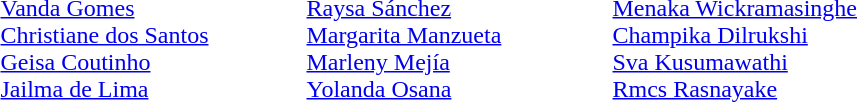<table>
<tr>
<td width=200 valign=top><em></em><br><a href='#'>Vanda Gomes</a><br><a href='#'>Christiane dos Santos</a><br><a href='#'>Geisa Coutinho</a><br><a href='#'>Jailma de Lima</a></td>
<td width=200 valign=top><em></em><br><a href='#'>Raysa Sánchez</a><br><a href='#'>Margarita Manzueta</a><br><a href='#'>Marleny Mejía</a><br><a href='#'>Yolanda Osana</a></td>
<td width=200 valign=top><em></em><br><a href='#'>Menaka Wickramasinghe</a><br><a href='#'>Champika Dilrukshi</a><br><a href='#'>Sva Kusumawathi</a><br><a href='#'>Rmcs Rasnayake</a></td>
</tr>
</table>
